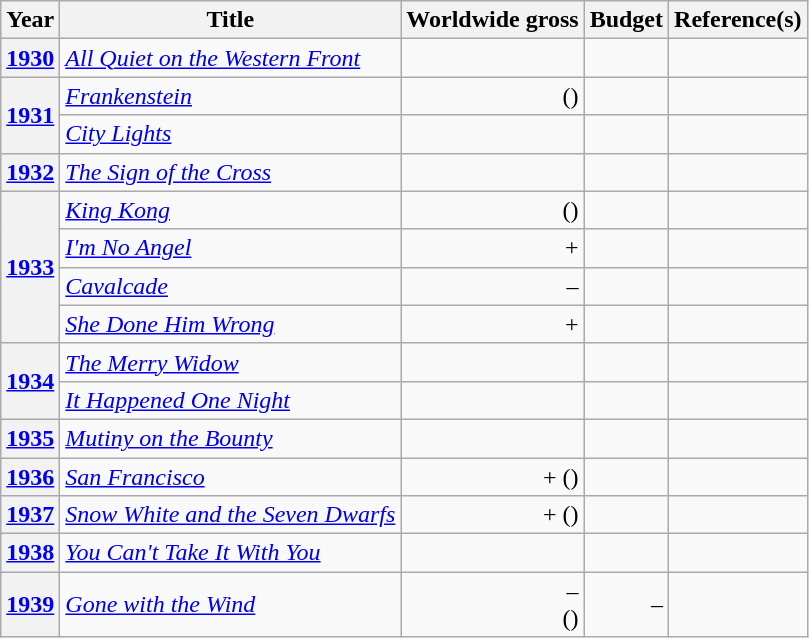<table class="wikitable plainrowheaders">
<tr>
<th scope="col">Year</th>
<th scope="col">Title</th>
<th scope="col">Worldwide gross</th>
<th scope="col">Budget</th>
<th scope="col">Reference(s)</th>
</tr>
<tr>
<th scope="row"><a href='#'>1930</a></th>
<td><em><a href='#'>All Quiet on the Western Front</a></em></td>
<td align="right"></td>
<td align="right"></td>
<td></td>
</tr>
<tr>
<th rowspan="2" scope="row"><a href='#'>1931</a></th>
<td><em><a href='#'>Frankenstein</a></em></td>
<td align="right"> ()</td>
<td align="right"></td>
<td></td>
</tr>
<tr>
<td><em><a href='#'>City Lights</a></em></td>
<td align="right"></td>
<td align="right"></td>
<td></td>
</tr>
<tr>
<th scope="row"><a href='#'>1932</a></th>
<td><em><a href='#'>The Sign of the Cross</a></em></td>
<td align="right"></td>
<td align="right"></td>
<td></td>
</tr>
<tr>
<th rowspan="4" scope="row"><a href='#'>1933</a></th>
<td><em><a href='#'>King Kong</a></em></td>
<td align="right"> ()</td>
<td align="right"></td>
<td></td>
</tr>
<tr>
<td><em><a href='#'>I'm No Angel</a></em></td>
<td align="right">+</td>
<td align="right"></td>
<td></td>
</tr>
<tr>
<td><em><a href='#'>Cavalcade</a></em></td>
<td align="right">–</td>
<td align="right"></td>
<td></td>
</tr>
<tr>
<td><em><a href='#'>She Done Him Wrong</a></em></td>
<td align="right">+</td>
<td align="right"></td>
<td></td>
</tr>
<tr>
<th rowspan="2" scope="row"><a href='#'>1934</a></th>
<td><em><a href='#'>The Merry Widow</a></em></td>
<td align="right"></td>
<td align="right"></td>
<td></td>
</tr>
<tr>
<td><em><a href='#'>It Happened One Night</a></em></td>
<td align="right"> </td>
<td align="right"></td>
<td></td>
</tr>
<tr>
<th scope="row"><a href='#'>1935</a></th>
<td><em><a href='#'>Mutiny on the Bounty</a></em></td>
<td align="right"></td>
<td align="right"></td>
<td></td>
</tr>
<tr>
<th scope="row"><a href='#'>1936</a></th>
<td><em><a href='#'>San Francisco</a></em></td>
<td align="right">+ ()</td>
<td align="right"></td>
<td></td>
</tr>
<tr>
<th scope="row"><a href='#'>1937</a></th>
<td><em><a href='#'>Snow White and the Seven Dwarfs</a></em></td>
<td align="right">+ ()</td>
<td align="right"></td>
<td></td>
</tr>
<tr>
<th scope="row"><a href='#'>1938</a></th>
<td><em><a href='#'>You Can't Take It With You</a></em></td>
<td align="right"></td>
<td align="right"></td>
<td></td>
</tr>
<tr>
<th scope="row"><a href='#'>1939</a></th>
<td><em><a href='#'>Gone with the Wind</a></em></td>
<td align="right">–<br>() </td>
<td align="right">–</td>
<td></td>
</tr>
</table>
